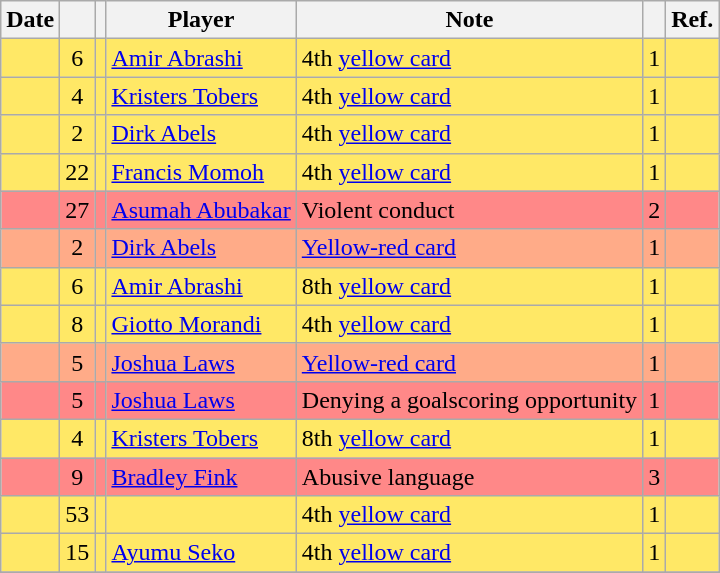<table class="wikitable plainrowheaders sortable">
<tr>
<th scope=col>Date</th>
<th></th>
<th></th>
<th scope=col>Player</th>
<th>Note</th>
<th scope=col></th>
<th scope=col>Ref.</th>
</tr>
<tr style="background:#FFE866";>
<td></td>
<td style="text-align:center">6</td>
<td style="text-align:center"></td>
<td> <a href='#'>Amir Abrashi</a></td>
<td>4th <a href='#'>yellow card</a></td>
<td>1</td>
<td></td>
</tr>
<tr style="background:#FFE866";>
<td></td>
<td style="text-align:center">4</td>
<td style="text-align:center"></td>
<td> <a href='#'>Kristers Tobers</a></td>
<td>4th <a href='#'>yellow card</a></td>
<td>1</td>
<td></td>
</tr>
<tr style="background:#FFE866";>
<td></td>
<td style="text-align:center">2</td>
<td style="text-align:center"></td>
<td> <a href='#'>Dirk Abels</a></td>
<td>4th <a href='#'>yellow card</a></td>
<td>1</td>
<td></td>
</tr>
<tr style="background:#FFE866";>
<td></td>
<td style="text-align:center">22</td>
<td style="text-align:center"></td>
<td> <a href='#'>Francis Momoh</a></td>
<td>4th <a href='#'>yellow card</a></td>
<td>1</td>
<td></td>
</tr>
<tr style="background:#FF8888";>
<td></td>
<td style="text-align:center">27</td>
<td style="text-align:center"></td>
<td> <a href='#'>Asumah Abubakar</a></td>
<td>Violent conduct</td>
<td>2</td>
<td></td>
</tr>
<tr style="background:#FFAB88";>
<td></td>
<td style="text-align:center">2</td>
<td style="text-align:center"></td>
<td> <a href='#'>Dirk Abels</a></td>
<td><a href='#'>Yellow-red card</a></td>
<td>1</td>
<td></td>
</tr>
<tr style="background:#FFE866";>
<td></td>
<td style="text-align:center">6</td>
<td style="text-align:center"></td>
<td> <a href='#'>Amir Abrashi</a></td>
<td>8th <a href='#'>yellow card</a></td>
<td>1</td>
<td></td>
</tr>
<tr style="background:#FFE866";>
<td></td>
<td style="text-align:center">8</td>
<td style="text-align:center"></td>
<td> <a href='#'>Giotto Morandi</a></td>
<td>4th <a href='#'>yellow card</a></td>
<td>1</td>
<td></td>
</tr>
<tr style="background:#FFAB88";>
<td></td>
<td style="text-align:center">5</td>
<td style="text-align:center"></td>
<td> <a href='#'>Joshua Laws</a></td>
<td><a href='#'>Yellow-red card</a></td>
<td>1</td>
<td></td>
</tr>
<tr style="background:#FF8888";>
<td></td>
<td style="text-align:center">5</td>
<td style="text-align:center"></td>
<td> <a href='#'>Joshua Laws</a></td>
<td>Denying a goalscoring opportunity</td>
<td>1</td>
<td></td>
</tr>
<tr style="background:#FFE866";>
<td></td>
<td style="text-align:center">4</td>
<td style="text-align:center"></td>
<td> <a href='#'>Kristers Tobers</a></td>
<td>8th <a href='#'>yellow card</a></td>
<td>1</td>
<td></td>
</tr>
<tr style="background:#FF8888";>
<td></td>
<td style="text-align:center">9</td>
<td style="text-align:center"></td>
<td> <a href='#'>Bradley Fink</a></td>
<td>Abusive language</td>
<td>3</td>
<td></td>
</tr>
<tr style="background:#FFE866";>
<td></td>
<td style="text-align:center">53</td>
<td style="text-align:center"></td>
<td></td>
<td>4th <a href='#'>yellow card</a></td>
<td>1</td>
<td></td>
</tr>
<tr style="background:#FFE866";>
<td></td>
<td style="text-align:center">15</td>
<td style="text-align:center"></td>
<td> <a href='#'>Ayumu Seko</a></td>
<td>4th <a href='#'>yellow card</a></td>
<td>1</td>
<td></td>
</tr>
<tr>
</tr>
</table>
